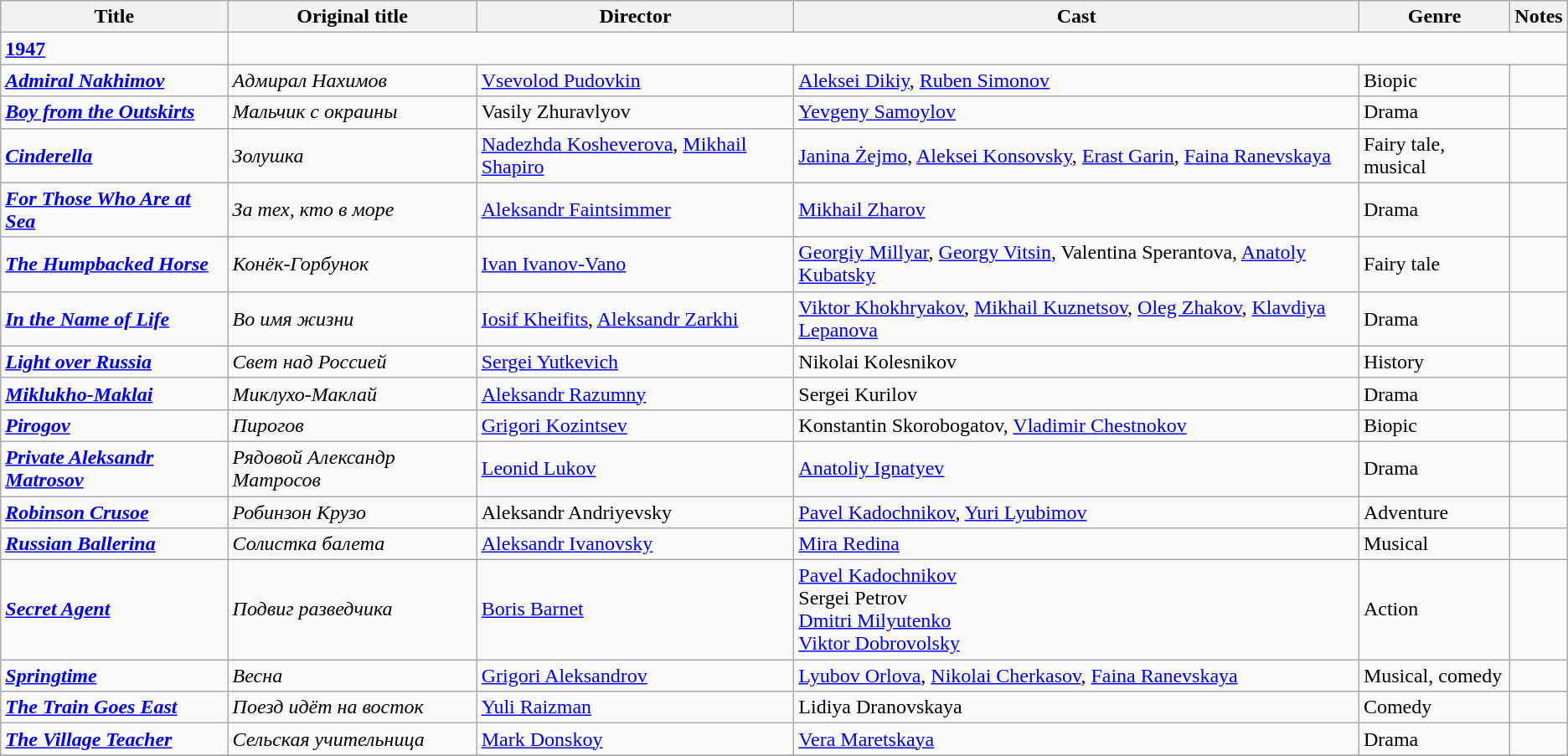<table class="wikitable">
<tr>
<th>Title</th>
<th>Original title</th>
<th>Director</th>
<th>Cast</th>
<th>Genre</th>
<th>Notes</th>
</tr>
<tr>
<td><strong><a href='#'>1947</a></strong></td>
</tr>
<tr>
<td><strong><em><a href='#'>Admiral Nakhimov</a></em></strong></td>
<td><em>Адмирал Нахимов</em></td>
<td><a href='#'>Vsevolod Pudovkin</a></td>
<td><a href='#'>Aleksei Dikiy</a>, <a href='#'>Ruben Simonov</a></td>
<td>Biopic</td>
<td></td>
</tr>
<tr>
<td><strong><em><a href='#'>Boy from the Outskirts</a></em></strong></td>
<td><em>Мальчик с окраины</em></td>
<td>Vasily Zhuravlyov</td>
<td><a href='#'>Yevgeny Samoylov</a></td>
<td>Drama</td>
<td></td>
</tr>
<tr>
<td><strong><em><a href='#'>Cinderella</a></em></strong></td>
<td><em>Золушка</em></td>
<td><a href='#'>Nadezhda Kosheverova</a>, <a href='#'>Mikhail Shapiro</a></td>
<td><a href='#'>Janina Żejmo</a>, <a href='#'>Aleksei Konsovsky</a>, <a href='#'>Erast Garin</a>,  <a href='#'>Faina Ranevskaya</a></td>
<td>Fairy tale, musical</td>
<td></td>
</tr>
<tr>
<td><strong><em><a href='#'>For Those Who Are at Sea</a></em></strong></td>
<td><em>За тех, кто в море</em></td>
<td><a href='#'>Aleksandr Faintsimmer</a></td>
<td><a href='#'>Mikhail Zharov</a></td>
<td>Drama</td>
<td></td>
</tr>
<tr>
<td><strong><em><a href='#'>The Humpbacked Horse</a></em></strong></td>
<td><em>Конёк-Горбунок</em></td>
<td><a href='#'>Ivan Ivanov-Vano</a></td>
<td><a href='#'>Georgiy Millyar</a>, <a href='#'>Georgy Vitsin</a>, Valentina Sperantova, <a href='#'>Anatoly Kubatsky</a></td>
<td>Fairy tale</td>
<td></td>
</tr>
<tr>
<td><strong><em><a href='#'>In the Name of Life</a></em></strong></td>
<td><em>Во имя жизни</em></td>
<td><a href='#'>Iosif Kheifits</a>, <a href='#'>Aleksandr Zarkhi</a></td>
<td><a href='#'>Viktor Khokhryakov</a>, <a href='#'>Mikhail Kuznetsov</a>,  <a href='#'>Oleg Zhakov</a>,  <a href='#'>Klavdiya Lepanova</a></td>
<td>Drama</td>
<td></td>
</tr>
<tr>
<td><strong><em><a href='#'>Light over Russia</a></em></strong></td>
<td><em>Свет над Россией</em></td>
<td><a href='#'>Sergei Yutkevich</a></td>
<td>Nikolai Kolesnikov</td>
<td>History</td>
<td></td>
</tr>
<tr>
<td><strong><em><a href='#'>Miklukho-Maklai</a></em></strong></td>
<td><em>Миклухо-Маклай</em></td>
<td><a href='#'>Aleksandr Razumny</a></td>
<td>Sergei Kurilov</td>
<td>Drama</td>
<td></td>
</tr>
<tr>
<td><strong><em><a href='#'>Pirogov</a></em></strong></td>
<td><em>Пирогов</em></td>
<td><a href='#'>Grigori Kozintsev</a></td>
<td>Konstantin Skorobogatov, <a href='#'>Vladimir Chestnokov</a></td>
<td>Biopic</td>
<td></td>
</tr>
<tr>
<td><strong><em><a href='#'>Private Aleksandr Matrosov</a></em></strong></td>
<td><em>Рядовой Александр Матросов</em></td>
<td><a href='#'>Leonid Lukov</a></td>
<td><a href='#'>Anatoliy Ignatyev</a></td>
<td>Drama</td>
<td></td>
</tr>
<tr>
<td><strong><em><a href='#'>Robinson Crusoe</a></em></strong></td>
<td><em>Робинзон Крузо</em></td>
<td>Aleksandr Andriyevsky</td>
<td><a href='#'>Pavel Kadochnikov</a>, <a href='#'>Yuri Lyubimov</a></td>
<td>Adventure</td>
<td></td>
</tr>
<tr>
<td><strong><em><a href='#'>Russian Ballerina</a></em></strong></td>
<td><em>Солистка балета</em></td>
<td><a href='#'>Aleksandr Ivanovsky</a></td>
<td><a href='#'>Mira Redina</a></td>
<td>Musical</td>
<td></td>
</tr>
<tr>
<td><strong><em><a href='#'>Secret Agent</a></em></strong></td>
<td><em>Подвиг разведчика</em></td>
<td><a href='#'>Boris Barnet</a></td>
<td><a href='#'>Pavel Kadochnikov</a><br>Sergei Petrov<br><a href='#'>Dmitri Milyutenko</a><br><a href='#'>Viktor Dobrovolsky</a></td>
<td>Action</td>
<td></td>
</tr>
<tr>
<td><strong><em><a href='#'>Springtime</a></em></strong></td>
<td><em>Весна</em></td>
<td><a href='#'>Grigori Aleksandrov</a></td>
<td><a href='#'>Lyubov Orlova</a>, <a href='#'>Nikolai Cherkasov</a>, <a href='#'>Faina Ranevskaya</a></td>
<td>Musical, comedy</td>
<td></td>
</tr>
<tr>
<td><strong><em><a href='#'>The Train Goes East</a></em></strong></td>
<td><em>Поезд идёт на восток</em></td>
<td><a href='#'>Yuli Raizman</a></td>
<td>Lidiya Dranovskaya</td>
<td>Comedy</td>
<td></td>
</tr>
<tr>
<td><strong><em><a href='#'>The Village Teacher</a></em></strong></td>
<td><em>Сельская учительница</em></td>
<td><a href='#'>Mark Donskoy</a></td>
<td><a href='#'>Vera Maretskaya</a></td>
<td>Drama</td>
<td></td>
</tr>
<tr>
</tr>
</table>
